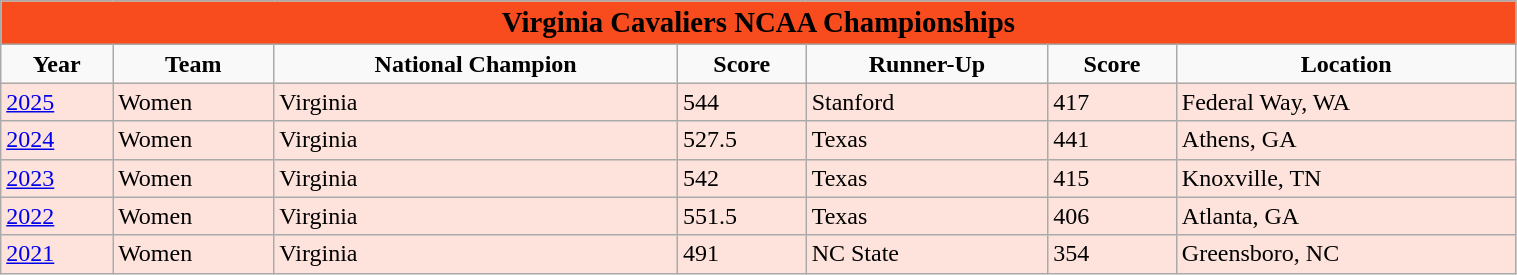<table class="wikitable" width=80%>
<tr>
<td colspan=7 align=center bgcolor="#F84C1E"><big><strong>Virginia Cavaliers NCAA Championships</strong></big></td>
</tr>
<tr>
<td align=center><strong>Year</strong></td>
<td align=center><strong>Team</strong></td>
<td align=center><strong>National Champion</strong></td>
<td align=center><strong>Score</strong></td>
<td align=center><strong>Runner-Up</strong></td>
<td align=center><strong>Score</strong></td>
<td align=center><strong>Location</strong></td>
</tr>
<tr bgcolor="#FEE3DC">
<td><a href='#'>2025</a></td>
<td>Women</td>
<td>Virginia</td>
<td>544</td>
<td>Stanford</td>
<td>417</td>
<td>Federal Way, WA</td>
</tr>
<tr bgcolor="#FEE3DC">
<td><a href='#'>2024</a></td>
<td>Women</td>
<td>Virginia</td>
<td>527.5</td>
<td>Texas</td>
<td>441</td>
<td>Athens, GA</td>
</tr>
<tr bgcolor="#FEE3DC">
<td><a href='#'>2023</a></td>
<td>Women</td>
<td>Virginia</td>
<td>542</td>
<td>Texas</td>
<td>415</td>
<td>Knoxville, TN</td>
</tr>
<tr bgcolor="#FEE3DC">
<td><a href='#'>2022</a></td>
<td>Women</td>
<td>Virginia</td>
<td>551.5</td>
<td>Texas</td>
<td>406</td>
<td>Atlanta, GA</td>
</tr>
<tr bgcolor="#FEE3DC">
<td><a href='#'>2021</a></td>
<td>Women</td>
<td>Virginia</td>
<td>491</td>
<td>NC State</td>
<td>354</td>
<td>Greensboro, NC</td>
</tr>
</table>
